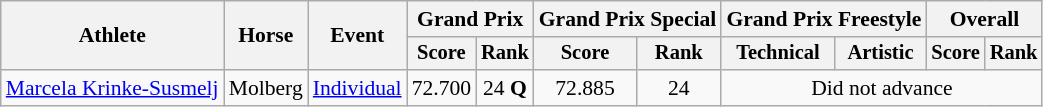<table class=wikitable style="font-size:90%">
<tr>
<th rowspan="2">Athlete</th>
<th rowspan="2">Horse</th>
<th rowspan="2">Event</th>
<th colspan="2">Grand Prix</th>
<th colspan="2">Grand Prix Special</th>
<th colspan="2">Grand Prix Freestyle</th>
<th colspan="2">Overall</th>
</tr>
<tr style="font-size:95%">
<th>Score</th>
<th>Rank</th>
<th>Score</th>
<th>Rank</th>
<th>Technical</th>
<th>Artistic</th>
<th>Score</th>
<th>Rank</th>
</tr>
<tr align=center>
<td align=left><a href='#'>Marcela Krinke-Susmelj</a></td>
<td align=left>Molberg</td>
<td align=left><a href='#'>Individual</a></td>
<td>72.700</td>
<td>24 <strong>Q</strong></td>
<td>72.885</td>
<td>24</td>
<td colspan=4>Did not advance</td>
</tr>
</table>
